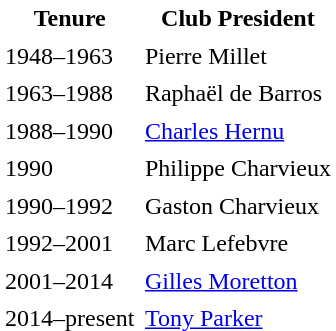<table cellpadding="3" style="font-size:95% border="1" cellspacing="1" align="center" style="margin: 0 1em 0 1em; text-align:center; background-color:#FFFFFF; border-collapse: collapse; margin-top:12px; margin-bottom:12px">
<tr>
<th bgcolor="#FFFFFF" style="color:#000000;">Tenure</th>
<th bgcolor="#FFFFFF" style="color:#000000;">Club President</th>
</tr>
<tr>
<td>1948–1963</td>
<td> Pierre Millet</td>
</tr>
<tr>
<td>1963–1988</td>
<td> Raphaël de Barros</td>
</tr>
<tr>
<td>1988–1990</td>
<td> <a href='#'>Charles Hernu</a></td>
</tr>
<tr>
<td>1990</td>
<td> Philippe Charvieux</td>
</tr>
<tr>
<td>1990–1992</td>
<td> Gaston Charvieux</td>
</tr>
<tr>
<td>1992–2001</td>
<td> Marc Lefebvre</td>
</tr>
<tr>
<td>2001–2014</td>
<td> <a href='#'>Gilles Moretton</a></td>
</tr>
<tr>
<td>2014–present</td>
<td> <a href='#'>Tony Parker</a></td>
</tr>
</table>
